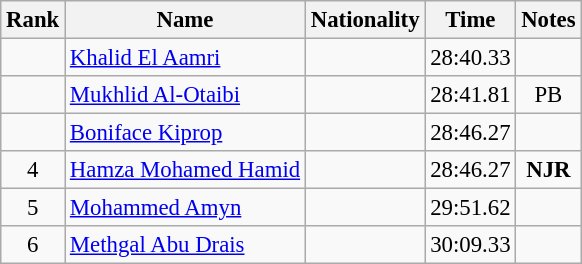<table class="wikitable sortable" style="text-align:center;font-size:95%">
<tr>
<th>Rank</th>
<th>Name</th>
<th>Nationality</th>
<th>Time</th>
<th>Notes</th>
</tr>
<tr>
<td></td>
<td align=left><a href='#'>Khalid El Aamri</a></td>
<td align=left></td>
<td>28:40.33</td>
<td></td>
</tr>
<tr>
<td></td>
<td align=left><a href='#'>Mukhlid Al-Otaibi</a></td>
<td align=left></td>
<td>28:41.81</td>
<td>PB</td>
</tr>
<tr>
<td></td>
<td align=left><a href='#'>Boniface Kiprop</a></td>
<td align=left></td>
<td>28:46.27</td>
<td></td>
</tr>
<tr>
<td>4</td>
<td align=left><a href='#'>Hamza Mohamed Hamid</a></td>
<td align=left></td>
<td>28:46.27</td>
<td><strong>NJR</strong></td>
</tr>
<tr>
<td>5</td>
<td align=left><a href='#'>Mohammed Amyn</a></td>
<td align=left></td>
<td>29:51.62</td>
<td></td>
</tr>
<tr>
<td>6</td>
<td align=left><a href='#'>Methgal Abu Drais</a></td>
<td align=left></td>
<td>30:09.33</td>
<td></td>
</tr>
</table>
